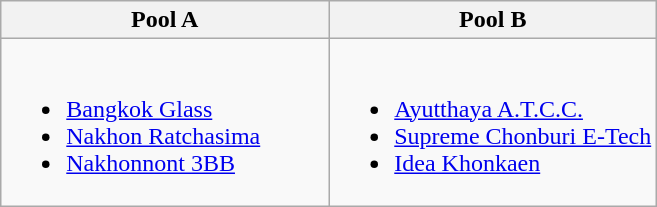<table class="wikitable">
<tr>
<th width=50%>Pool A</th>
<th width=50%>Pool B</th>
</tr>
<tr>
<td><br><ul><li><a href='#'>Bangkok Glass</a></li><li><a href='#'>Nakhon Ratchasima</a></li><li><a href='#'>Nakhonnont 3BB</a></li></ul></td>
<td><br><ul><li><a href='#'>Ayutthaya A.T.C.C.</a></li><li><a href='#'>Supreme Chonburi E-Tech</a></li><li><a href='#'>Idea Khonkaen</a></li></ul></td>
</tr>
</table>
